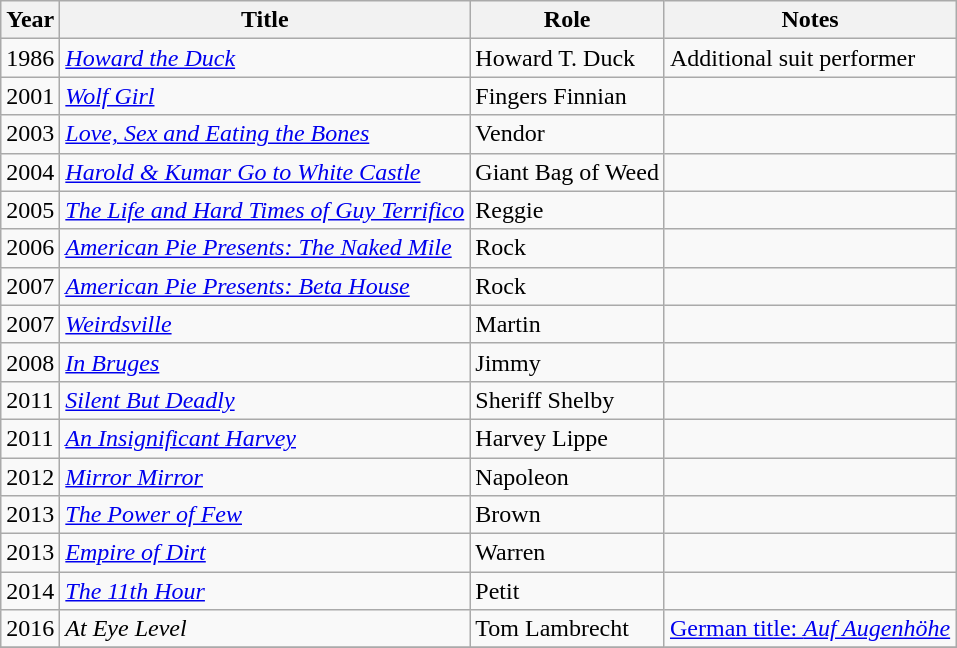<table class="wikitable sortable">
<tr>
<th>Year</th>
<th>Title</th>
<th>Role</th>
<th class="unsortable">Notes</th>
</tr>
<tr>
<td>1986</td>
<td><em><a href='#'>Howard the Duck</a></em></td>
<td>Howard T. Duck</td>
<td>Additional suit performer</td>
</tr>
<tr>
<td>2001</td>
<td><em><a href='#'>Wolf Girl</a></em></td>
<td>Fingers Finnian</td>
<td></td>
</tr>
<tr>
<td>2003</td>
<td><em><a href='#'>Love, Sex and Eating the Bones</a></em></td>
<td>Vendor</td>
<td></td>
</tr>
<tr>
<td>2004</td>
<td><em><a href='#'>Harold & Kumar Go to White Castle</a></em></td>
<td>Giant Bag of Weed</td>
<td></td>
</tr>
<tr>
<td>2005</td>
<td data-sort-value="Life and Hard Times of Guy Terrifico, The"><em><a href='#'>The Life and Hard Times of Guy Terrifico</a></em></td>
<td>Reggie</td>
<td></td>
</tr>
<tr>
<td>2006</td>
<td><em><a href='#'>American Pie Presents: The Naked Mile</a></em></td>
<td>Rock</td>
<td></td>
</tr>
<tr>
<td>2007</td>
<td><em><a href='#'>American Pie Presents: Beta House</a></em></td>
<td>Rock</td>
<td></td>
</tr>
<tr>
<td>2007</td>
<td><em><a href='#'>Weirdsville</a></em></td>
<td>Martin</td>
<td></td>
</tr>
<tr>
<td>2008</td>
<td><em><a href='#'>In Bruges</a></em></td>
<td>Jimmy</td>
<td></td>
</tr>
<tr>
<td>2011</td>
<td><em><a href='#'>Silent But Deadly</a></em></td>
<td>Sheriff Shelby</td>
<td></td>
</tr>
<tr>
<td>2011</td>
<td><em><a href='#'>An Insignificant Harvey</a></em></td>
<td>Harvey Lippe</td>
<td></td>
</tr>
<tr>
<td>2012</td>
<td><em><a href='#'>Mirror Mirror</a></em></td>
<td>Napoleon</td>
<td></td>
</tr>
<tr>
<td>2013</td>
<td data-sort-value="Power of Few, The"><em><a href='#'>The Power of Few</a></em></td>
<td>Brown</td>
<td></td>
</tr>
<tr>
<td>2013</td>
<td><em><a href='#'>Empire of Dirt</a></em></td>
<td>Warren</td>
<td></td>
</tr>
<tr>
<td>2014</td>
<td data-sort-value="11th Hour, The"><em><a href='#'>The 11th Hour</a></em></td>
<td>Petit</td>
<td></td>
</tr>
<tr>
<td>2016</td>
<td><em>At Eye Level</em></td>
<td>Tom Lambrecht</td>
<td><a href='#'>German title: <em>Auf Augenhöhe</em></a></td>
</tr>
<tr>
</tr>
</table>
